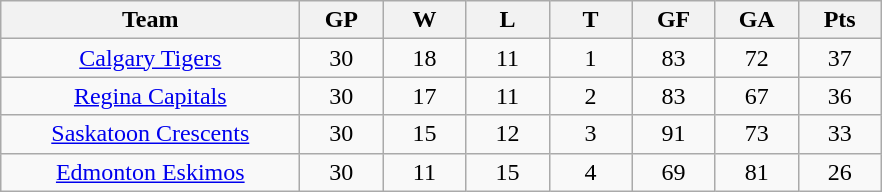<table class="wikitable" style="text-align:center;">
<tr>
<th style="width:12em">Team</th>
<th style="width:3em">GP</th>
<th style="width:3em">W</th>
<th style="width:3em">L</th>
<th style="width:3em">T</th>
<th style="width:3em">GF</th>
<th style="width:3em">GA</th>
<th style="width:3em">Pts</th>
</tr>
<tr>
<td><a href='#'>Calgary Tigers</a></td>
<td>30</td>
<td>18</td>
<td>11</td>
<td>1</td>
<td>83</td>
<td>72</td>
<td>37</td>
</tr>
<tr>
<td><a href='#'>Regina Capitals</a></td>
<td>30</td>
<td>17</td>
<td>11</td>
<td>2</td>
<td>83</td>
<td>67</td>
<td>36</td>
</tr>
<tr>
<td><a href='#'>Saskatoon Crescents</a></td>
<td>30</td>
<td>15</td>
<td>12</td>
<td>3</td>
<td>91</td>
<td>73</td>
<td>33</td>
</tr>
<tr>
<td><a href='#'>Edmonton Eskimos</a></td>
<td>30</td>
<td>11</td>
<td>15</td>
<td>4</td>
<td>69</td>
<td>81</td>
<td>26</td>
</tr>
</table>
